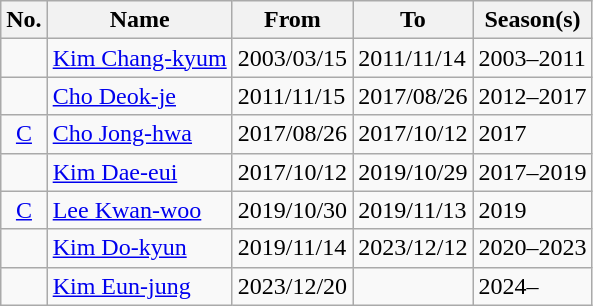<table class="wikitable">
<tr>
<th>No.</th>
<th>Name</th>
<th>From</th>
<th>To</th>
<th>Season(s)</th>
</tr>
<tr>
<td></td>
<td> <a href='#'>Kim Chang-kyum</a></td>
<td>2003/03/15</td>
<td>2011/11/14</td>
<td>2003–2011</td>
</tr>
<tr>
<td></td>
<td> <a href='#'>Cho Deok-je</a></td>
<td>2011/11/15</td>
<td>2017/08/26</td>
<td>2012–2017</td>
</tr>
<tr>
<td align=center><a href='#'>C</a></td>
<td> <a href='#'>Cho Jong-hwa</a></td>
<td>2017/08/26</td>
<td>2017/10/12</td>
<td>2017</td>
</tr>
<tr>
<td></td>
<td> <a href='#'>Kim Dae-eui</a></td>
<td>2017/10/12</td>
<td>2019/10/29</td>
<td>2017–2019</td>
</tr>
<tr>
<td align=center><a href='#'>C</a></td>
<td> <a href='#'>Lee Kwan-woo</a></td>
<td>2019/10/30</td>
<td>2019/11/13</td>
<td>2019</td>
</tr>
<tr>
<td></td>
<td> <a href='#'>Kim Do-kyun</a></td>
<td>2019/11/14</td>
<td>2023/12/12</td>
<td>2020–2023</td>
</tr>
<tr>
<td></td>
<td> <a href='#'>Kim Eun-jung</a></td>
<td>2023/12/20</td>
<td></td>
<td>2024–</td>
</tr>
</table>
